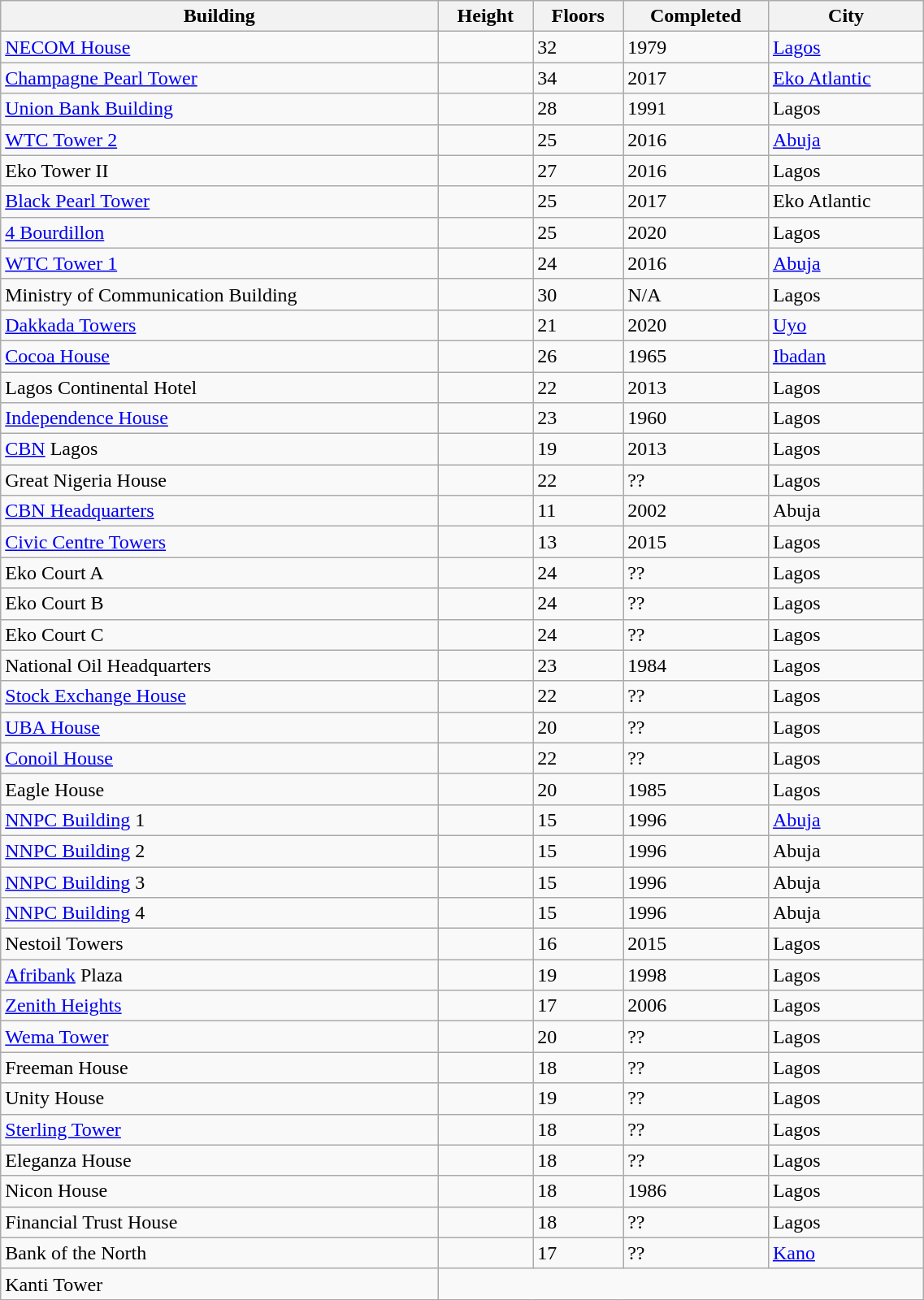<table class="wikitable sortable" style="width:60%;">
<tr>
<th>Building</th>
<th>Height</th>
<th>Floors</th>
<th>Completed</th>
<th>City</th>
</tr>
<tr>
<td><a href='#'>NECOM House</a></td>
<td></td>
<td>32</td>
<td>1979</td>
<td><a href='#'>Lagos</a></td>
</tr>
<tr>
<td><a href='#'>Champagne Pearl Tower</a></td>
<td></td>
<td>34</td>
<td>2017</td>
<td><a href='#'>Eko Atlantic</a></td>
</tr>
<tr>
<td><a href='#'>Union Bank Building</a></td>
<td></td>
<td>28</td>
<td>1991</td>
<td>Lagos</td>
</tr>
<tr>
<td><a href='#'>WTC Tower 2</a></td>
<td></td>
<td>25</td>
<td>2016</td>
<td><a href='#'>Abuja</a></td>
</tr>
<tr>
<td>Eko Tower II</td>
<td></td>
<td>27</td>
<td>2016</td>
<td>Lagos</td>
</tr>
<tr>
<td><a href='#'>Black Pearl Tower</a></td>
<td></td>
<td>25</td>
<td>2017</td>
<td>Eko Atlantic</td>
</tr>
<tr>
<td><a href='#'>4 Bourdillon</a><br></td>
<td></td>
<td>25</td>
<td>2020</td>
<td>Lagos</td>
</tr>
<tr>
<td><a href='#'>WTC Tower 1</a></td>
<td></td>
<td>24</td>
<td>2016</td>
<td><a href='#'>Abuja</a></td>
</tr>
<tr>
<td>Ministry of Communication Building</td>
<td></td>
<td>30</td>
<td>N/A</td>
<td>Lagos</td>
</tr>
<tr>
<td><a href='#'>Dakkada Towers</a></td>
<td></td>
<td>21</td>
<td>2020</td>
<td><a href='#'>Uyo</a></td>
</tr>
<tr>
<td><a href='#'>Cocoa House</a></td>
<td></td>
<td>26</td>
<td>1965</td>
<td><a href='#'>Ibadan</a></td>
</tr>
<tr>
<td>Lagos Continental Hotel</td>
<td></td>
<td>22</td>
<td>2013</td>
<td>Lagos</td>
</tr>
<tr>
<td><a href='#'>Independence House</a><br></td>
<td></td>
<td>23</td>
<td>1960</td>
<td>Lagos</td>
</tr>
<tr>
<td><a href='#'>CBN</a> Lagos</td>
<td></td>
<td>19</td>
<td>2013</td>
<td>Lagos</td>
</tr>
<tr>
<td>Great Nigeria House<br></td>
<td></td>
<td>22</td>
<td>??</td>
<td>Lagos</td>
</tr>
<tr>
<td><a href='#'>CBN Headquarters</a></td>
<td></td>
<td>11</td>
<td>2002</td>
<td>Abuja</td>
</tr>
<tr>
<td><a href='#'>Civic Centre Towers</a></td>
<td></td>
<td>13</td>
<td>2015</td>
<td>Lagos</td>
</tr>
<tr>
<td>Eko Court A</td>
<td></td>
<td>24</td>
<td>??</td>
<td>Lagos</td>
</tr>
<tr>
<td>Eko Court B</td>
<td></td>
<td>24</td>
<td>??</td>
<td>Lagos</td>
</tr>
<tr>
<td>Eko Court C</td>
<td></td>
<td>24</td>
<td>??</td>
<td>Lagos</td>
</tr>
<tr>
<td>National Oil Headquarters<br></td>
<td></td>
<td>23</td>
<td>1984</td>
<td>Lagos</td>
</tr>
<tr>
<td><a href='#'>Stock Exchange House</a><br></td>
<td></td>
<td>22</td>
<td>??</td>
<td>Lagos</td>
</tr>
<tr>
<td><a href='#'>UBA House</a><br></td>
<td></td>
<td>20</td>
<td>??</td>
<td>Lagos</td>
</tr>
<tr>
<td><a href='#'>Conoil House</a></td>
<td></td>
<td>22</td>
<td>??</td>
<td>Lagos</td>
</tr>
<tr>
<td>Eagle House<br></td>
<td></td>
<td>20</td>
<td>1985</td>
<td>Lagos</td>
</tr>
<tr>
<td><a href='#'>NNPC Building</a> 1<br></td>
<td></td>
<td>15</td>
<td>1996</td>
<td><a href='#'>Abuja</a></td>
</tr>
<tr>
<td><a href='#'>NNPC Building</a> 2<br></td>
<td></td>
<td>15</td>
<td>1996</td>
<td>Abuja</td>
</tr>
<tr>
<td><a href='#'>NNPC Building</a> 3<br></td>
<td></td>
<td>15</td>
<td>1996</td>
<td>Abuja</td>
</tr>
<tr>
<td><a href='#'>NNPC Building</a> 4<br></td>
<td></td>
<td>15</td>
<td>1996</td>
<td>Abuja</td>
</tr>
<tr>
<td>Nestoil Towers</td>
<td></td>
<td>16</td>
<td>2015</td>
<td>Lagos</td>
</tr>
<tr>
<td><a href='#'>Afribank</a> Plaza <br></td>
<td></td>
<td>19</td>
<td>1998</td>
<td>Lagos</td>
</tr>
<tr>
<td><a href='#'>Zenith Heights</a></td>
<td></td>
<td>17</td>
<td>2006</td>
<td>Lagos</td>
</tr>
<tr>
<td><a href='#'>Wema Tower</a></td>
<td></td>
<td>20</td>
<td>??</td>
<td>Lagos</td>
</tr>
<tr>
<td>Freeman House<br></td>
<td></td>
<td>18</td>
<td>??</td>
<td>Lagos</td>
</tr>
<tr>
<td>Unity House</td>
<td></td>
<td>19</td>
<td>??</td>
<td>Lagos</td>
</tr>
<tr>
<td><a href='#'>Sterling Tower</a></td>
<td></td>
<td>18</td>
<td>??</td>
<td>Lagos</td>
</tr>
<tr>
<td>Eleganza House</td>
<td></td>
<td>18</td>
<td>??</td>
<td>Lagos</td>
</tr>
<tr>
<td>Nicon House</td>
<td></td>
<td>18</td>
<td>1986</td>
<td>Lagos</td>
</tr>
<tr>
<td>Financial Trust House</td>
<td></td>
<td>18</td>
<td>??</td>
<td>Lagos</td>
</tr>
<tr>
<td>Bank of the North</td>
<td></td>
<td>17</td>
<td>??</td>
<td><a href='#'>Kano</a></td>
</tr>
<tr>
<td>Kanti Tower</td>
</tr>
</table>
